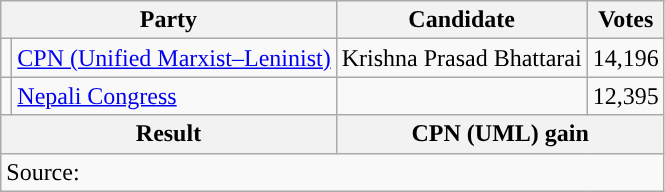<table class="wikitable">
<tr>
<th colspan="2">Party</th>
<th>Candidate</th>
<th>Votes</th>
</tr>
<tr>
<td style="background-color:"></td>
<td><a href='#'>CPN (Unified Marxist–Leninist)</a></td>
<td>Krishna Prasad Bhattarai</td>
<td>14,196</td>
</tr>
<tr>
<td style="background-color:"></td>
<td><a href='#'>Nepali Congress</a></td>
<td></td>
<td>12,395</td>
</tr>
<tr>
<th colspan="2">Result</th>
<th colspan="2">CPN (UML) gain</th>
</tr>
<tr>
<td colspan="4">Source: </td>
</tr>
</table>
